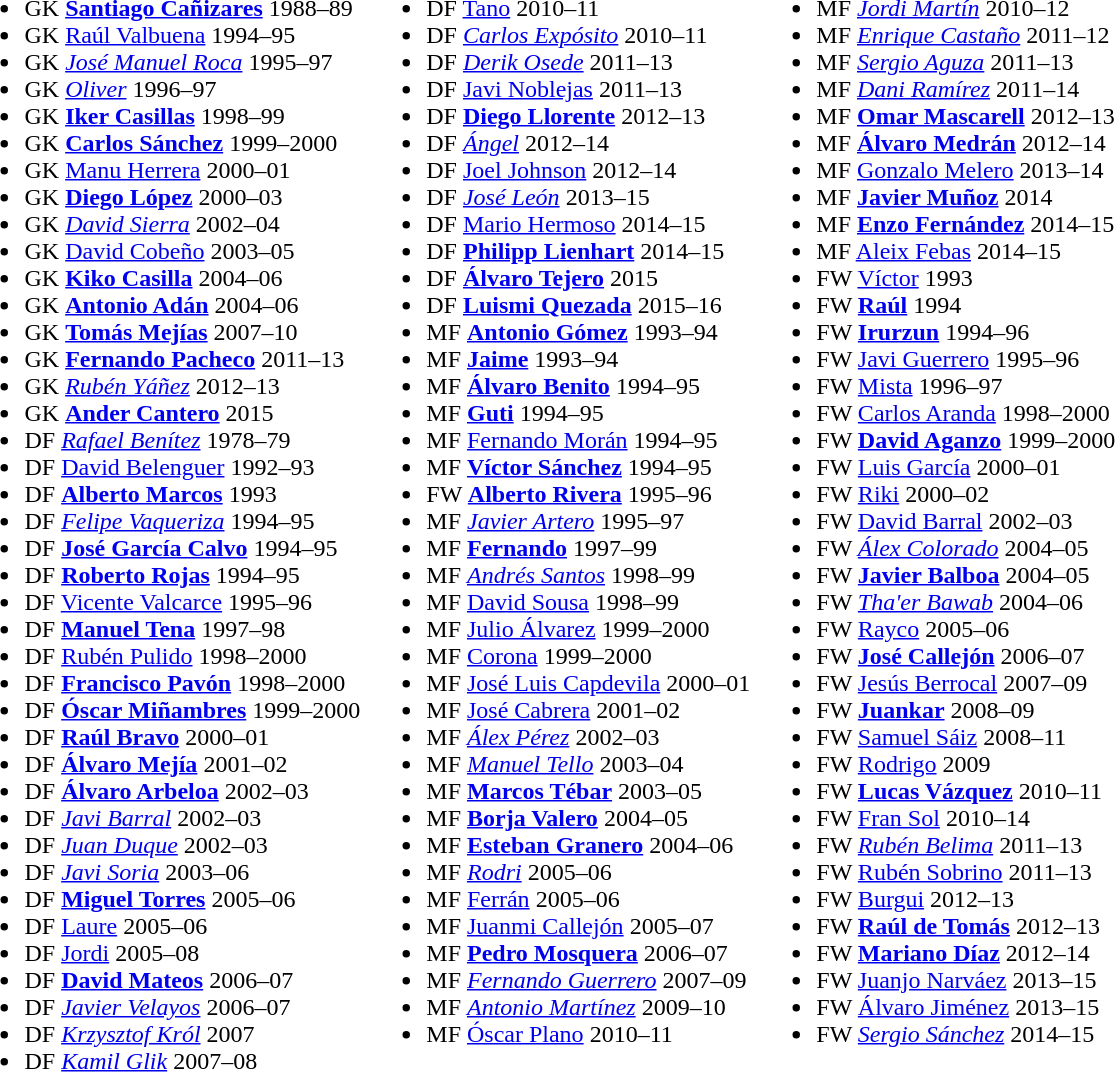<table>
<tr style="vertical-align:top;">
<td><br><ul><li> GK <strong><a href='#'>Santiago Cañizares</a></strong> 1988–89</li><li> GK <a href='#'>Raúl Valbuena</a> 1994–95</li><li> GK <em><a href='#'>José Manuel Roca</a></em> 1995–97</li><li>   GK <em><a href='#'>Oliver</a></em> 1996–97</li><li> GK <strong><a href='#'>Iker Casillas</a></strong> 1998–99</li><li> GK <strong><a href='#'>Carlos Sánchez</a></strong> 1999–2000</li><li>   GK <a href='#'>Manu Herrera</a> 2000–01</li><li> GK <strong><a href='#'>Diego López</a></strong> 2000–03</li><li> GK <em><a href='#'>David Sierra</a></em> 2002–04</li><li> GK <a href='#'>David Cobeño</a> 2003–05</li><li>   GK <strong><a href='#'>Kiko Casilla</a></strong> 2004–06</li><li>   GK <strong><a href='#'>Antonio Adán</a></strong> 2004–06</li><li>   GK <strong><a href='#'>Tomás Mejías</a></strong> 2007–10</li><li>   GK <strong><a href='#'>Fernando Pacheco</a></strong> 2011–13</li><li>   GK <em><a href='#'>Rubén Yáñez</a></em> 2012–13</li><li>   GK <strong><a href='#'>Ander Cantero</a></strong> 2015</li><li> DF <em><a href='#'>Rafael Benítez</a></em> 1978–79</li><li> DF <a href='#'>David Belenguer</a> 1992–93</li><li> DF <strong><a href='#'>Alberto Marcos</a></strong> 1993</li><li> DF <em><a href='#'>Felipe Vaqueriza</a></em> 1994–95</li><li> DF <strong><a href='#'>José García Calvo</a></strong> 1994–95</li><li> DF <strong><a href='#'>Roberto Rojas</a></strong> 1994–95</li><li> DF <a href='#'>Vicente Valcarce</a> 1995–96</li><li> DF <strong><a href='#'>Manuel Tena</a></strong> 1997–98</li><li> DF <a href='#'>Rubén Pulido</a> 1998–2000</li><li> DF <strong><a href='#'>Francisco Pavón</a></strong> 1998–2000</li><li> DF <strong><a href='#'>Óscar Miñambres</a></strong> 1999–2000</li><li> DF <strong><a href='#'>Raúl Bravo</a></strong> 2000–01</li><li> DF <strong><a href='#'>Álvaro Mejía</a></strong> 2001–02</li><li> DF <strong><a href='#'>Álvaro Arbeloa</a></strong> 2002–03</li><li> DF <em><a href='#'>Javi Barral</a></em> 2002–03</li><li> DF <em><a href='#'>Juan Duque</a></em> 2002–03</li><li> DF <em><a href='#'>Javi Soria</a></em> 2003–06</li><li> DF <strong><a href='#'>Miguel Torres</a></strong> 2005–06</li><li>   DF <a href='#'>Laure</a> 2005–06</li><li>   DF <a href='#'>Jordi</a> 2005–08</li><li>   DF <strong><a href='#'>David Mateos</a></strong> 2006–07</li><li>   DF <em><a href='#'>Javier Velayos</a></em> 2006–07</li><li>   DF <em><a href='#'>Krzysztof Król</a></em> 2007</li><li>   DF <em><a href='#'>Kamil Glik</a></em> 2007–08</li></ul></td>
<td><br><ul><li>   DF <a href='#'>Tano</a> 2010–11</li><li>   DF <em><a href='#'>Carlos Expósito</a></em> 2010–11</li><li>   DF <em><a href='#'>Derik Osede</a></em> 2011–13</li><li>   DF <a href='#'>Javi Noblejas</a> 2011–13</li><li>   DF <strong><a href='#'>Diego Llorente</a></strong> 2012–13</li><li>   DF <em><a href='#'>Ángel</a></em> 2012–14</li><li>   DF <a href='#'>Joel Johnson</a> 2012–14</li><li>   DF <em><a href='#'>José León</a></em> 2013–15</li><li>   DF <a href='#'>Mario Hermoso</a> 2014–15</li><li>   DF <strong><a href='#'>Philipp Lienhart</a></strong> 2014–15</li><li>   DF <strong><a href='#'>Álvaro Tejero</a></strong> 2015</li><li>   DF <strong><a href='#'>Luismi Quezada</a></strong> 2015–16</li><li>   MF <strong><a href='#'>Antonio Gómez</a></strong> 1993–94</li><li> MF <strong><a href='#'>Jaime</a></strong> 1993–94</li><li> MF <strong><a href='#'>Álvaro Benito</a></strong> 1994–95</li><li> MF <strong><a href='#'>Guti</a></strong> 1994–95</li><li>   MF <a href='#'>Fernando Morán</a> 1994–95</li><li> MF <strong><a href='#'>Víctor Sánchez</a></strong> 1994–95</li><li> FW <strong><a href='#'>Alberto Rivera</a></strong> 1995–96</li><li>   MF <em><a href='#'>Javier Artero</a></em> 1995–97</li><li> MF <strong><a href='#'>Fernando</a></strong> 1997–99</li><li> MF <em><a href='#'>Andrés Santos</a></em> 1998–99</li><li> MF <a href='#'>David Sousa</a> 1998–99</li><li> MF <a href='#'>Julio Álvarez</a> 1999–2000</li><li>   MF <a href='#'>Corona</a> 1999–2000</li><li> MF <a href='#'>José Luis Capdevila</a> 2000–01</li><li> MF <a href='#'>José Cabrera</a> 2001–02</li><li>   MF <em><a href='#'>Álex Pérez</a></em> 2002–03</li><li> MF <em><a href='#'>Manuel Tello</a></em> 2003–04</li><li> MF <strong><a href='#'>Marcos Tébar</a></strong> 2003–05</li><li>   MF <strong><a href='#'>Borja Valero</a></strong> 2004–05</li><li>   MF <strong><a href='#'>Esteban Granero</a></strong> 2004–06</li><li>   MF <em><a href='#'>Rodri</a></em> 2005–06</li><li>   MF <a href='#'>Ferrán</a> 2005–06</li><li>   MF <a href='#'>Juanmi Callejón</a> 2005–07</li><li>   MF <strong><a href='#'>Pedro Mosquera</a></strong> 2006–07</li><li>   MF <em><a href='#'>Fernando Guerrero</a></em> 2007–09</li><li>   MF <em><a href='#'>Antonio Martínez</a></em> 2009–10</li><li>   MF <a href='#'>Óscar Plano</a> 2010–11</li></ul></td>
<td><br><ul><li>   MF <em><a href='#'>Jordi Martín</a></em> 2010–12</li><li>   MF <em><a href='#'>Enrique Castaño</a></em> 2011–12</li><li>   MF <em><a href='#'>Sergio Aguza</a></em> 2011–13</li><li>   MF <em><a href='#'>Dani Ramírez</a></em> 2011–14</li><li>   MF <strong><a href='#'>Omar Mascarell</a></strong> 2012–13</li><li>   MF <strong><a href='#'>Álvaro Medrán</a></strong> 2012–14</li><li>   MF <a href='#'>Gonzalo Melero</a> 2013–14</li><li>   MF <strong><a href='#'>Javier Muñoz</a></strong> 2014</li><li>   MF <strong><a href='#'>Enzo Fernández</a></strong> 2014–15</li><li>   MF <a href='#'>Aleix Febas</a> 2014–15</li><li> FW <a href='#'>Víctor</a> 1993</li><li> FW <strong><a href='#'>Raúl</a></strong> 1994</li><li> FW <strong><a href='#'>Irurzun</a></strong> 1994–96</li><li> FW <a href='#'>Javi Guerrero</a> 1995–96</li><li> FW <a href='#'>Mista</a> 1996–97</li><li>   FW <a href='#'>Carlos Aranda</a> 1998–2000</li><li> FW <strong><a href='#'>David Aganzo</a></strong> 1999–2000</li><li> FW <a href='#'>Luis García</a> 2000–01</li><li> FW <a href='#'>Riki</a> 2000–02</li><li> FW <a href='#'>David Barral</a> 2002–03</li><li> FW <em><a href='#'>Álex Colorado</a></em> 2004–05</li><li>   FW <strong><a href='#'>Javier Balboa</a></strong> 2004–05</li><li> FW <em><a href='#'>Tha'er Bawab</a></em> 2004–06</li><li>   FW <a href='#'>Rayco</a> 2005–06</li><li>   FW <strong><a href='#'>José Callejón</a></strong> 2006–07</li><li>   FW <a href='#'>Jesús Berrocal</a> 2007–09</li><li>   FW <strong><a href='#'>Juankar</a></strong> 2008–09</li><li>   FW <a href='#'>Samuel Sáiz</a> 2008–11</li><li>   FW <a href='#'>Rodrigo</a> 2009</li><li>   FW <strong><a href='#'>Lucas Vázquez</a></strong> 2010–11</li><li>   FW <a href='#'>Fran Sol</a> 2010–14</li><li>   FW <em><a href='#'>Rubén Belima</a></em> 2011–13</li><li>   FW <a href='#'>Rubén Sobrino</a> 2011–13</li><li>   FW <a href='#'>Burgui</a> 2012–13</li><li>   FW <strong><a href='#'>Raúl de Tomás</a></strong> 2012–13</li><li>   FW <strong><a href='#'>Mariano Díaz</a></strong> 2012–14</li><li>   FW <a href='#'>Juanjo Narváez</a> 2013–15</li><li>   FW <a href='#'>Álvaro Jiménez</a> 2013–15</li><li>   FW <em><a href='#'>Sergio Sánchez</a></em> 2014–15</li></ul></td>
</tr>
</table>
